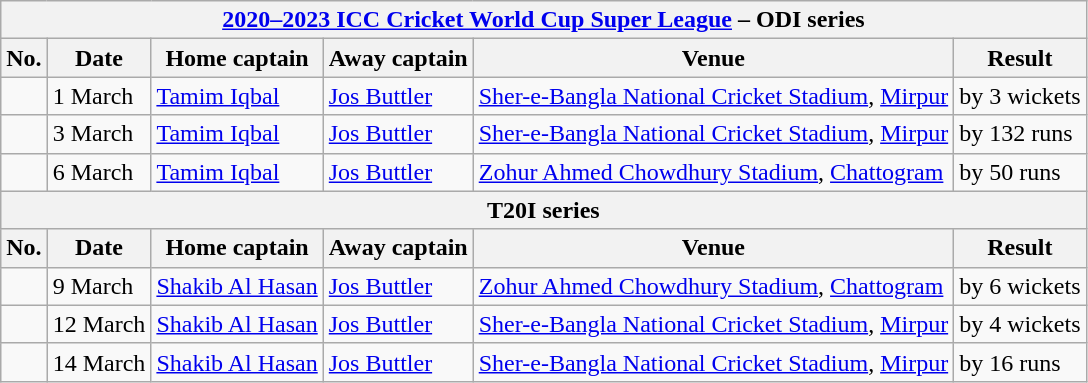<table class="wikitable">
<tr>
<th colspan="9"><a href='#'>2020–2023 ICC Cricket World Cup Super League</a> – ODI series</th>
</tr>
<tr>
<th>No.</th>
<th>Date</th>
<th>Home captain</th>
<th>Away captain</th>
<th>Venue</th>
<th>Result</th>
</tr>
<tr>
<td></td>
<td>1 March</td>
<td><a href='#'>Tamim Iqbal</a></td>
<td><a href='#'>Jos Buttler</a></td>
<td><a href='#'>Sher-e-Bangla National Cricket Stadium</a>, <a href='#'>Mirpur</a></td>
<td> by 3 wickets</td>
</tr>
<tr>
<td></td>
<td>3 March</td>
<td><a href='#'>Tamim Iqbal</a></td>
<td><a href='#'>Jos Buttler</a></td>
<td><a href='#'>Sher-e-Bangla National Cricket Stadium</a>, <a href='#'>Mirpur</a></td>
<td> by 132 runs</td>
</tr>
<tr>
<td></td>
<td>6 March</td>
<td><a href='#'>Tamim Iqbal</a></td>
<td><a href='#'>Jos Buttler</a></td>
<td><a href='#'>Zohur Ahmed Chowdhury Stadium</a>, <a href='#'>Chattogram</a></td>
<td> by 50 runs</td>
</tr>
<tr>
<th colspan="9">T20I series</th>
</tr>
<tr>
<th>No.</th>
<th>Date</th>
<th>Home captain</th>
<th>Away captain</th>
<th>Venue</th>
<th>Result</th>
</tr>
<tr>
<td></td>
<td>9 March</td>
<td><a href='#'>Shakib Al Hasan</a></td>
<td><a href='#'>Jos Buttler</a></td>
<td><a href='#'>Zohur Ahmed Chowdhury Stadium</a>, <a href='#'>Chattogram</a></td>
<td> by 6 wickets</td>
</tr>
<tr>
<td></td>
<td>12 March</td>
<td><a href='#'>Shakib Al Hasan</a></td>
<td><a href='#'>Jos Buttler</a></td>
<td><a href='#'>Sher-e-Bangla National Cricket Stadium</a>, <a href='#'>Mirpur</a></td>
<td> by 4 wickets</td>
</tr>
<tr>
<td></td>
<td>14 March</td>
<td><a href='#'>Shakib Al Hasan</a></td>
<td><a href='#'>Jos Buttler</a></td>
<td><a href='#'>Sher-e-Bangla National Cricket Stadium</a>, <a href='#'>Mirpur</a></td>
<td> by 16 runs</td>
</tr>
</table>
